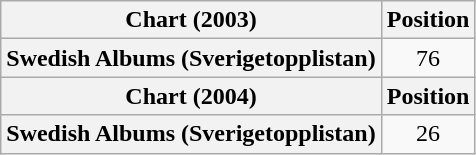<table class="wikitable plainrowheaders" style="text-align:center">
<tr>
<th scope="col">Chart (2003)</th>
<th scope="col">Position</th>
</tr>
<tr>
<th scope="row">Swedish Albums (Sverigetopplistan)</th>
<td>76</td>
</tr>
<tr>
<th scope="col">Chart (2004)</th>
<th scope="col">Position</th>
</tr>
<tr>
<th scope="row">Swedish Albums (Sverigetopplistan)</th>
<td>26</td>
</tr>
</table>
